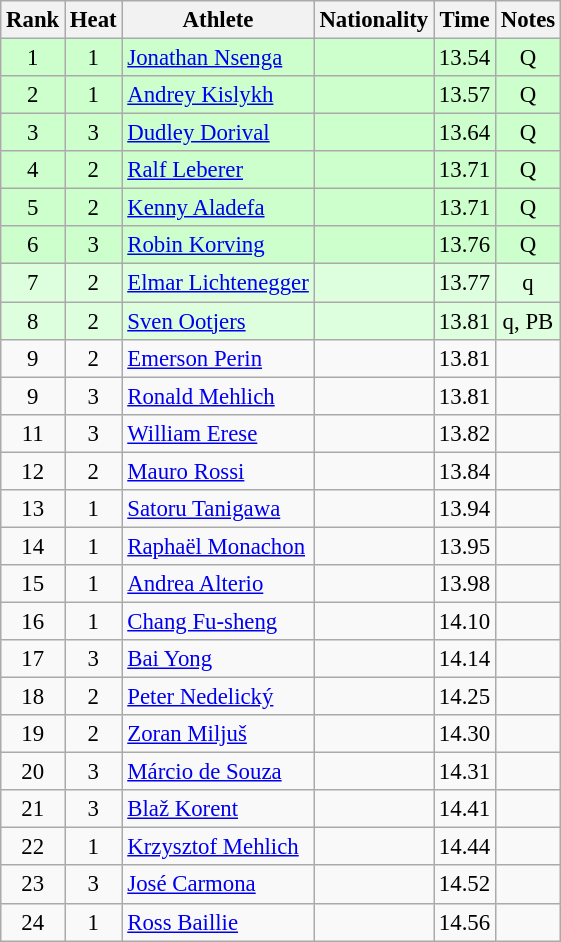<table class="wikitable sortable" style="text-align:center;font-size:95%">
<tr>
<th>Rank</th>
<th>Heat</th>
<th>Athlete</th>
<th>Nationality</th>
<th>Time</th>
<th>Notes</th>
</tr>
<tr bgcolor=ccffcc>
<td>1</td>
<td>1</td>
<td align="left"><a href='#'>Jonathan Nsenga</a></td>
<td align=left></td>
<td>13.54</td>
<td>Q</td>
</tr>
<tr bgcolor=ccffcc>
<td>2</td>
<td>1</td>
<td align="left"><a href='#'>Andrey Kislykh</a></td>
<td align=left></td>
<td>13.57</td>
<td>Q</td>
</tr>
<tr bgcolor=ccffcc>
<td>3</td>
<td>3</td>
<td align="left"><a href='#'>Dudley Dorival</a></td>
<td align=left></td>
<td>13.64</td>
<td>Q</td>
</tr>
<tr bgcolor=ccffcc>
<td>4</td>
<td>2</td>
<td align="left"><a href='#'>Ralf Leberer</a></td>
<td align=left></td>
<td>13.71</td>
<td>Q</td>
</tr>
<tr bgcolor=ccffcc>
<td>5</td>
<td>2</td>
<td align="left"><a href='#'>Kenny Aladefa</a></td>
<td align=left></td>
<td>13.71</td>
<td>Q</td>
</tr>
<tr bgcolor=ccffcc>
<td>6</td>
<td>3</td>
<td align="left"><a href='#'>Robin Korving</a></td>
<td align=left></td>
<td>13.76</td>
<td>Q</td>
</tr>
<tr bgcolor=ddffdd>
<td>7</td>
<td>2</td>
<td align="left"><a href='#'>Elmar Lichtenegger</a></td>
<td align=left></td>
<td>13.77</td>
<td>q</td>
</tr>
<tr bgcolor=ddffdd>
<td>8</td>
<td>2</td>
<td align="left"><a href='#'>Sven Ootjers</a></td>
<td align=left></td>
<td>13.81</td>
<td>q, PB</td>
</tr>
<tr>
<td>9</td>
<td>2</td>
<td align="left"><a href='#'>Emerson Perin</a></td>
<td align=left></td>
<td>13.81</td>
<td></td>
</tr>
<tr>
<td>9</td>
<td>3</td>
<td align="left"><a href='#'>Ronald Mehlich</a></td>
<td align=left></td>
<td>13.81</td>
<td></td>
</tr>
<tr>
<td>11</td>
<td>3</td>
<td align="left"><a href='#'>William Erese</a></td>
<td align=left></td>
<td>13.82</td>
<td></td>
</tr>
<tr>
<td>12</td>
<td>2</td>
<td align="left"><a href='#'>Mauro Rossi</a></td>
<td align=left></td>
<td>13.84</td>
<td></td>
</tr>
<tr>
<td>13</td>
<td>1</td>
<td align="left"><a href='#'>Satoru Tanigawa</a></td>
<td align=left></td>
<td>13.94</td>
<td></td>
</tr>
<tr>
<td>14</td>
<td>1</td>
<td align="left"><a href='#'>Raphaël Monachon</a></td>
<td align=left></td>
<td>13.95</td>
<td></td>
</tr>
<tr>
<td>15</td>
<td>1</td>
<td align="left"><a href='#'>Andrea Alterio</a></td>
<td align=left></td>
<td>13.98</td>
<td></td>
</tr>
<tr>
<td>16</td>
<td>1</td>
<td align="left"><a href='#'>Chang Fu-sheng</a></td>
<td align=left></td>
<td>14.10</td>
<td></td>
</tr>
<tr>
<td>17</td>
<td>3</td>
<td align="left"><a href='#'>Bai Yong</a></td>
<td align=left></td>
<td>14.14</td>
<td></td>
</tr>
<tr>
<td>18</td>
<td>2</td>
<td align="left"><a href='#'>Peter Nedelický</a></td>
<td align=left></td>
<td>14.25</td>
<td></td>
</tr>
<tr>
<td>19</td>
<td>2</td>
<td align="left"><a href='#'>Zoran Miljuš</a></td>
<td align=left></td>
<td>14.30</td>
<td></td>
</tr>
<tr>
<td>20</td>
<td>3</td>
<td align="left"><a href='#'>Márcio de Souza</a></td>
<td align=left></td>
<td>14.31</td>
<td></td>
</tr>
<tr>
<td>21</td>
<td>3</td>
<td align="left"><a href='#'>Blaž Korent</a></td>
<td align=left></td>
<td>14.41</td>
<td></td>
</tr>
<tr>
<td>22</td>
<td>1</td>
<td align="left"><a href='#'>Krzysztof Mehlich</a></td>
<td align=left></td>
<td>14.44</td>
<td></td>
</tr>
<tr>
<td>23</td>
<td>3</td>
<td align="left"><a href='#'>José Carmona</a></td>
<td align=left></td>
<td>14.52</td>
<td></td>
</tr>
<tr>
<td>24</td>
<td>1</td>
<td align="left"><a href='#'>Ross Baillie</a></td>
<td align=left></td>
<td>14.56</td>
<td></td>
</tr>
</table>
